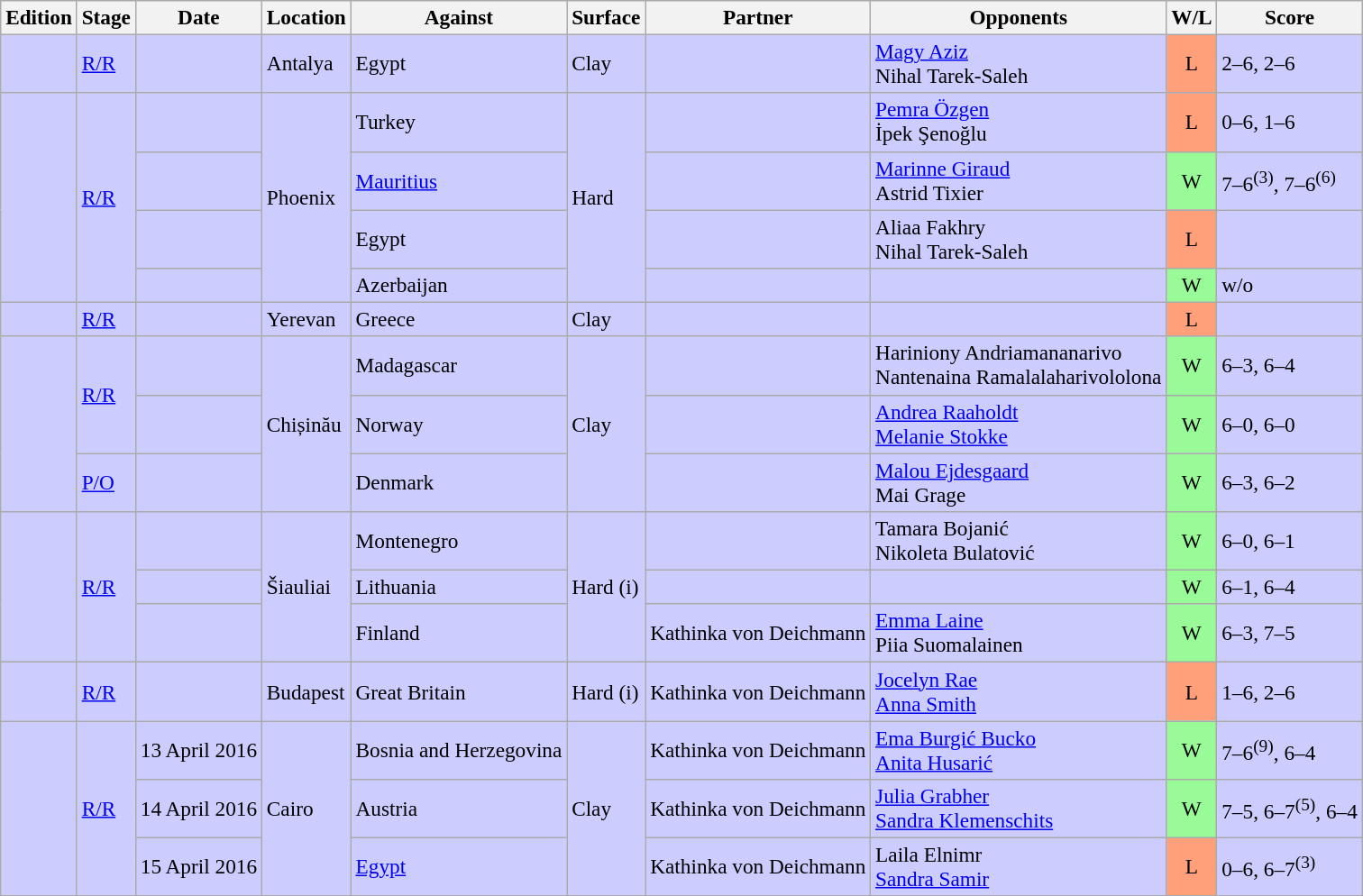<table class=wikitable style=font-size:97%>
<tr>
<th>Edition</th>
<th>Stage</th>
<th>Date</th>
<th>Location</th>
<th>Against</th>
<th>Surface</th>
<th>Partner</th>
<th>Opponents</th>
<th>W/L</th>
<th>Score</th>
</tr>
<tr style="background:#ccf;">
<td rowspan="1"></td>
<td rowspan="1"><a href='#'>R/R</a></td>
<td></td>
<td rowspan="1">Antalya</td>
<td> Egypt</td>
<td rowspan="1">Clay</td>
<td> </td>
<td> <a href='#'>Magy Aziz</a> <br>  Nihal Tarek-Saleh</td>
<td style="text-align:center; background:#ffa07a;">L</td>
<td>2–6, 2–6</td>
</tr>
<tr style="background:#ccf;">
<td rowspan="4"></td>
<td rowspan="4"><a href='#'>R/R</a></td>
<td></td>
<td rowspan="4">Phoenix</td>
<td> Turkey</td>
<td rowspan="4">Hard</td>
<td> </td>
<td> <a href='#'>Pemra Özgen</a> <br>  İpek Şenoğlu</td>
<td style="text-align:center; background:#ffa07a;">L</td>
<td>0–6, 1–6</td>
</tr>
<tr style="background:#ccf;">
<td></td>
<td> <a href='#'>Mauritius</a></td>
<td> </td>
<td> <a href='#'>Marinne Giraud</a> <br>  Astrid Tixier</td>
<td style="text-align:center; background:#98fb98;">W</td>
<td>7–6<sup>(3)</sup>, 7–6<sup>(6)</sup></td>
</tr>
<tr style="background:#ccf;">
<td></td>
<td> Egypt</td>
<td> </td>
<td> Aliaa Fakhry <br>  Nihal Tarek-Saleh</td>
<td style="text-align:center; background:#ffa07a;">L</td>
<td></td>
</tr>
<tr style="background:#ccf;">
<td></td>
<td> Azerbaijan</td>
<td> </td>
<td> </td>
<td style="text-align:center; background:#98fb98;">W</td>
<td>w/o</td>
</tr>
<tr style="background:#ccf;">
<td rowspan="1"></td>
<td rowspan="1"><a href='#'>R/R</a></td>
<td></td>
<td rowspan="1">Yerevan</td>
<td> Greece</td>
<td rowspan="1">Clay</td>
<td> </td>
<td> </td>
<td style="text-align:center; background:#ffa07a;">L</td>
<td></td>
</tr>
<tr style="background:#ccf;">
<td rowspan="3"></td>
<td rowspan="2"><a href='#'>R/R</a></td>
<td></td>
<td rowspan="3">Chișinău</td>
<td> Madagascar</td>
<td rowspan="3">Clay</td>
<td> </td>
<td> Hariniony Andriamananarivo <br>  Nantenaina Ramalalaharivololona</td>
<td style="text-align:center; background:#98fb98;">W</td>
<td>6–3, 6–4</td>
</tr>
<tr style="background:#ccf;">
<td></td>
<td> Norway</td>
<td> </td>
<td> <a href='#'>Andrea Raaholdt</a> <br>  <a href='#'>Melanie Stokke</a></td>
<td style="text-align:center; background:#98fb98;">W</td>
<td>6–0, 6–0</td>
</tr>
<tr style="background:#ccf;">
<td rowspan="1"><a href='#'>P/O</a></td>
<td></td>
<td> Denmark</td>
<td> </td>
<td> <a href='#'>Malou Ejdesgaard</a> <br>  Mai Grage</td>
<td style="text-align:center; background:#98fb98;">W</td>
<td>6–3, 6–2</td>
</tr>
<tr style="background:#ccf;">
<td rowspan="3"></td>
<td rowspan="3"><a href='#'>R/R</a></td>
<td></td>
<td rowspan="3">Šiauliai</td>
<td> Montenegro</td>
<td rowspan="3">Hard (i)</td>
<td> </td>
<td> Tamara Bojanić <br>  Nikoleta Bulatović</td>
<td style="text-align:center; background:#98fb98;">W</td>
<td>6–0, 6–1</td>
</tr>
<tr style="background:#ccf;">
<td></td>
<td> Lithuania</td>
<td> </td>
<td> </td>
<td style="text-align:center; background:#98fb98;">W</td>
<td>6–1, 6–4</td>
</tr>
<tr style="background:#ccf;">
<td></td>
<td> Finland</td>
<td> Kathinka von Deichmann</td>
<td> <a href='#'>Emma Laine</a> <br>  Piia Suomalainen</td>
<td style="text-align:center; background:#98fb98;">W</td>
<td>6–3, 7–5</td>
</tr>
<tr style="background:#ccf;">
<td rowspan="1"></td>
<td rowspan="1"><a href='#'>R/R</a></td>
<td></td>
<td rowspan="1">Budapest</td>
<td> Great Britain</td>
<td rowspan="1">Hard (i)</td>
<td> Kathinka von Deichmann</td>
<td> <a href='#'>Jocelyn Rae</a> <br>  <a href='#'>Anna Smith</a></td>
<td style="text-align:center; background:#ffa07a;">L</td>
<td>1–6, 2–6</td>
</tr>
<tr style="background:#ccf;">
<td rowspan="3"></td>
<td rowspan="3"><a href='#'>R/R</a></td>
<td>13 April 2016</td>
<td rowspan="3">Cairo</td>
<td> Bosnia and Herzegovina</td>
<td rowspan="3">Clay</td>
<td> Kathinka von Deichmann</td>
<td> <a href='#'>Ema Burgić Bucko</a> <br>  <a href='#'>Anita Husarić</a></td>
<td style="text-align:center; background:#98fb98;">W</td>
<td>7–6<sup>(9)</sup>, 6–4</td>
</tr>
<tr style="background:#ccf;">
<td>14 April 2016</td>
<td> Austria</td>
<td> Kathinka von Deichmann</td>
<td> <a href='#'>Julia Grabher</a> <br>  <a href='#'>Sandra Klemenschits</a></td>
<td style="text-align:center; background:#98fb98;">W</td>
<td>7–5, 6–7<sup>(5)</sup>, 6–4</td>
</tr>
<tr style="background:#ccf;">
<td>15 April 2016</td>
<td> <a href='#'>Egypt</a></td>
<td> Kathinka von Deichmann</td>
<td> Laila Elnimr <br>  <a href='#'>Sandra Samir</a></td>
<td style="text-align:center; background:#ffa07a;">L</td>
<td>0–6, 6–7<sup>(3)</sup></td>
</tr>
</table>
